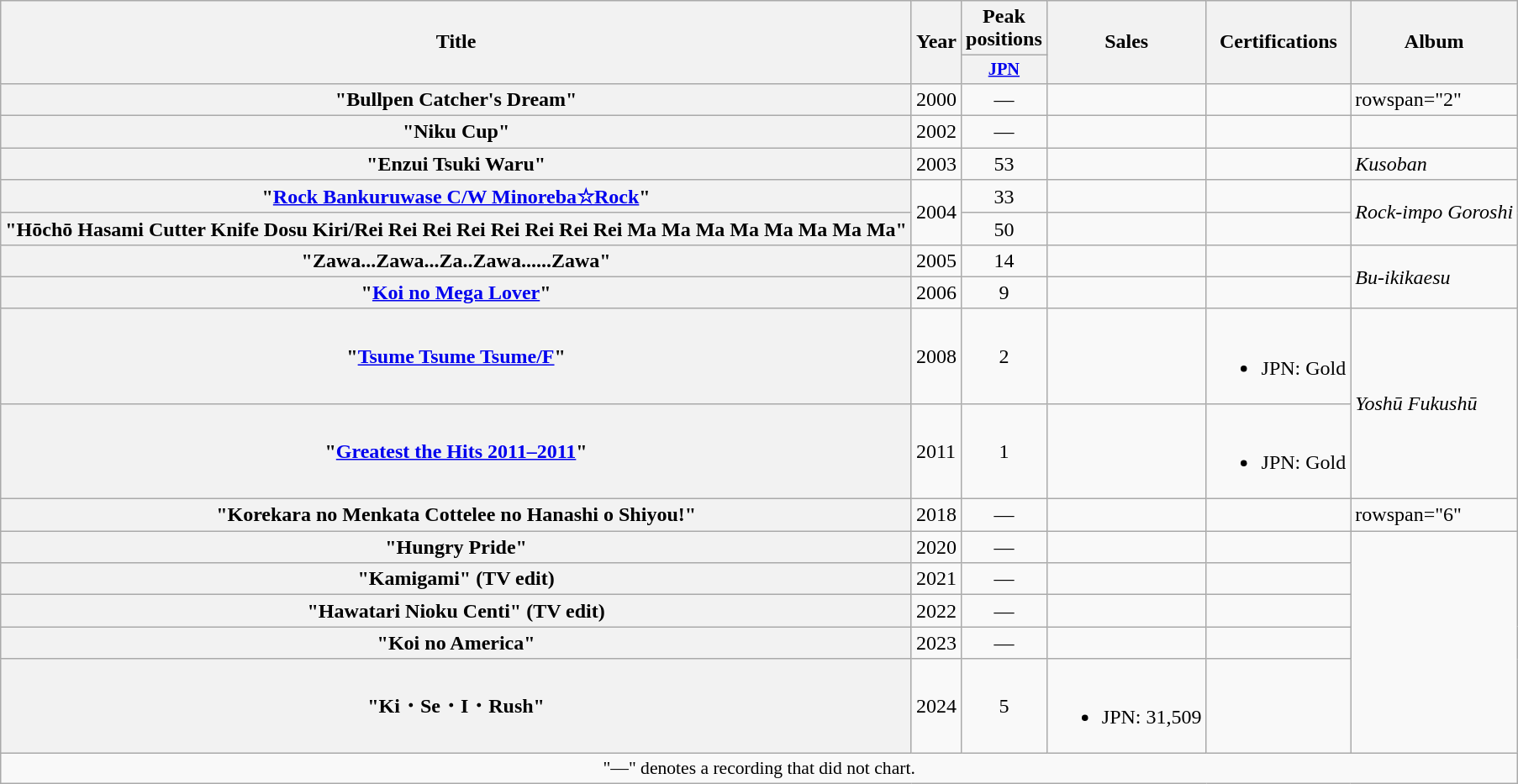<table class="wikitable plainrowheaders">
<tr>
<th scope="col" rowspan="2">Title</th>
<th scope="col" rowspan="2">Year</th>
<th scope="col">Peak<br>positions</th>
<th scope="col" rowspan="2">Sales</th>
<th scope="col" rowspan="2">Certifications</th>
<th scope="col" rowspan="2">Album</th>
</tr>
<tr>
<th scope="col" style="width:4em;font-size:85%"><a href='#'>JPN</a><br></th>
</tr>
<tr>
<th scope="row">"Bullpen Catcher's Dream"</th>
<td>2000</td>
<td align="center">—</td>
<td></td>
<td></td>
<td>rowspan="2" </td>
</tr>
<tr>
<th scope="row">"Niku Cup"</th>
<td>2002</td>
<td align="center">—</td>
<td></td>
<td></td>
</tr>
<tr>
<th scope="row">"Enzui Tsuki Waru"</th>
<td>2003</td>
<td align="center">53</td>
<td></td>
<td></td>
<td><em>Kusoban</em></td>
</tr>
<tr>
<th scope="row">"<a href='#'>Rock Bankuruwase C/W Minoreba☆Rock</a>"</th>
<td rowspan="2">2004</td>
<td align="center">33</td>
<td></td>
<td></td>
<td rowspan="2"><em>Rock-impo Goroshi</em></td>
</tr>
<tr>
<th scope="row">"Hōchō Hasami Cutter Knife Dosu Kiri/Rei Rei Rei Rei Rei Rei Rei Rei Ma Ma Ma Ma Ma Ma Ma Ma"</th>
<td align="center">50</td>
<td></td>
<td></td>
</tr>
<tr>
<th scope="row">"Zawa...Zawa...Za..Zawa......Zawa"</th>
<td>2005</td>
<td align="center">14</td>
<td></td>
<td></td>
<td rowspan="2"><em>Bu-ikikaesu</em></td>
</tr>
<tr>
<th scope="row">"<a href='#'>Koi no Mega Lover</a>"</th>
<td>2006</td>
<td align="center">9</td>
<td></td>
<td></td>
</tr>
<tr>
<th scope="row">"<a href='#'>Tsume Tsume Tsume/F</a>"</th>
<td>2008</td>
<td align="center">2</td>
<td></td>
<td><br><ul><li>JPN: Gold</li></ul></td>
<td rowspan="2"><em>Yoshū Fukushū</em></td>
</tr>
<tr>
<th scope="row">"<a href='#'>Greatest the Hits 2011–2011</a>"</th>
<td>2011</td>
<td align="center">1</td>
<td></td>
<td><br><ul><li>JPN: Gold</li></ul></td>
</tr>
<tr>
<th scope="row">"Korekara no Menkata Cottelee no Hanashi o Shiyou!"</th>
<td>2018</td>
<td align="center">—</td>
<td></td>
<td></td>
<td>rowspan="6" </td>
</tr>
<tr>
<th scope="row">"Hungry Pride"</th>
<td>2020</td>
<td align="center">—</td>
<td></td>
<td></td>
</tr>
<tr>
<th scope="row">"Kamigami" (TV edit)</th>
<td>2021</td>
<td align="center">—</td>
<td></td>
<td></td>
</tr>
<tr>
<th scope="row">"Hawatari Nioku Centi" (TV edit)</th>
<td>2022</td>
<td align="center">—</td>
<td></td>
<td></td>
</tr>
<tr>
<th scope="row">"Koi no America"</th>
<td>2023</td>
<td align="center">—</td>
<td></td>
<td></td>
</tr>
<tr>
<th scope="row">"Ki・Se・I・Rush"</th>
<td>2024</td>
<td align="center">5</td>
<td><br><ul><li>JPN: 31,509</li></ul></td>
<td></td>
</tr>
<tr>
<td align="center" colspan="6" style="font-size:90%">"—" denotes a recording that did not chart.</td>
</tr>
</table>
